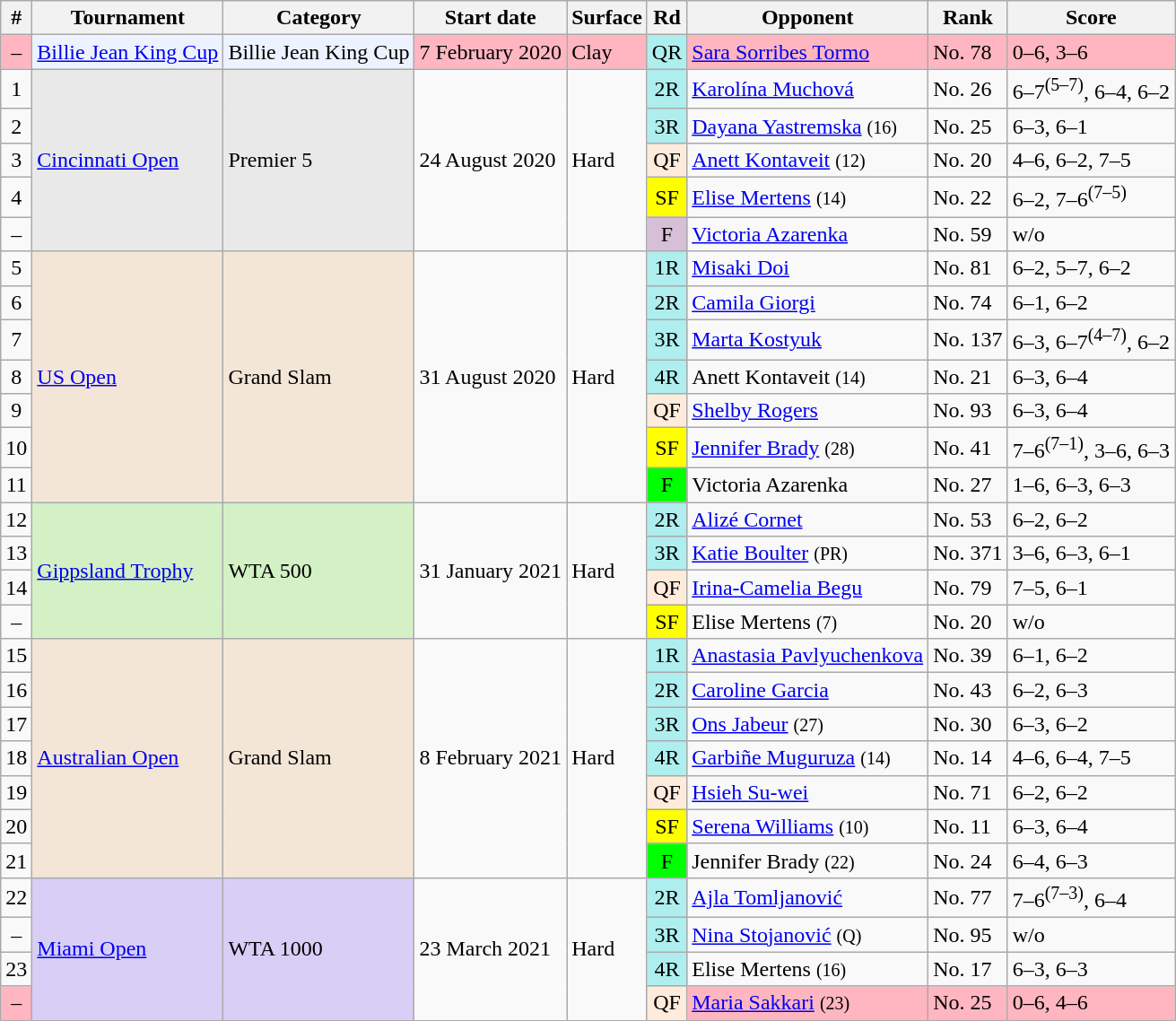<table class="wikitable sortable">
<tr>
<th scope="col">#</th>
<th scope="col">Tournament</th>
<th scope="col">Category</th>
<th scope="col">Start date</th>
<th scope="col">Surface</th>
<th scope="col">Rd</th>
<th scope="col">Opponent</th>
<th scope="col">Rank</th>
<th scope="col" class="unsortable">Score</th>
</tr>
<tr bgcolor=lightpink>
<td align=center>–</td>
<td bgcolor=ECF2FF><a href='#'>Billie Jean King Cup</a></td>
<td bgcolor=ECF2FF>Billie Jean King Cup</td>
<td>7 February 2020</td>
<td>Clay</td>
<td align=center style="background:#afeeee;">QR</td>
<td> <a href='#'>Sara Sorribes Tormo</a></td>
<td align=left>No. 78</td>
<td>0–6, 3–6</td>
</tr>
<tr>
<td align=center>1</td>
<td bgcolor=e9e9e9 rowspan=5><a href='#'>Cincinnati Open</a></td>
<td bgcolor=e9e9e9 rowspan=5>Premier 5</td>
<td rowspan=5>24 August 2020</td>
<td rowspan=5>Hard</td>
<td align=center style="background:#afeeee;">2R</td>
<td> <a href='#'>Karolína Muchová</a></td>
<td align=left>No. 26</td>
<td>6–7<sup>(5–7)</sup>, 6–4, 6–2</td>
</tr>
<tr>
<td align=center>2</td>
<td align=center style="background:#afeeee;">3R</td>
<td> <a href='#'>Dayana Yastremska</a> <small>(16)</small></td>
<td align=left>No. 25</td>
<td>6–3, 6–1</td>
</tr>
<tr>
<td align=center>3</td>
<td align=center style="background:#ffebdc;">QF</td>
<td> <a href='#'>Anett Kontaveit</a> <small>(12)</small></td>
<td align=left>No. 20</td>
<td>4–6, 6–2, 7–5</td>
</tr>
<tr>
<td align=center>4</td>
<td align=center style="background:yellow;">SF</td>
<td> <a href='#'>Elise Mertens</a> <small>(14)</small></td>
<td align=left>No. 22</td>
<td>6–2, 7–6<sup>(7–5)</sup></td>
</tr>
<tr>
<td align=center>–</td>
<td align=center style="background:thistle;">F</td>
<td> <a href='#'>Victoria Azarenka</a></td>
<td align=left>No. 59</td>
<td>w/o</td>
</tr>
<tr>
<td align=center>5</td>
<td bgcolor=f3e6d7 rowspan=7><a href='#'>US Open</a></td>
<td bgcolor=f3e6d7 rowspan=7>Grand Slam</td>
<td rowspan=7>31 August 2020</td>
<td rowspan=7>Hard</td>
<td align=center style="background:#afeeee;">1R</td>
<td> <a href='#'>Misaki Doi</a></td>
<td align=left>No. 81</td>
<td>6–2, 5–7, 6–2</td>
</tr>
<tr>
<td align=center>6</td>
<td align=center style="background:#afeeee;">2R</td>
<td> <a href='#'>Camila Giorgi</a></td>
<td align=left>No. 74</td>
<td>6–1, 6–2</td>
</tr>
<tr>
<td align=center>7</td>
<td align=center style="background:#afeeee;">3R</td>
<td> <a href='#'>Marta Kostyuk</a></td>
<td align=left>No. 137</td>
<td>6–3, 6–7<sup>(4–7)</sup>, 6–2</td>
</tr>
<tr>
<td align=center>8</td>
<td align=center style="background:#afeeee;">4R</td>
<td> Anett Kontaveit <small>(14)</small></td>
<td align=left>No. 21</td>
<td>6–3, 6–4</td>
</tr>
<tr>
<td align=center>9</td>
<td align=center style="background:#ffebdc;">QF</td>
<td> <a href='#'>Shelby Rogers</a></td>
<td align=left>No. 93</td>
<td>6–3, 6–4</td>
</tr>
<tr>
<td align=center>10</td>
<td align=center style="background:yellow;">SF</td>
<td> <a href='#'>Jennifer Brady</a> <small>(28)</small></td>
<td align=left>No. 41</td>
<td>7–6<sup>(7–1)</sup>, 3–6, 6–3</td>
</tr>
<tr>
<td align=center>11</td>
<td align=center style="background:lime;">F</td>
<td> Victoria Azarenka</td>
<td align=left>No. 27</td>
<td>1–6, 6–3, 6–3</td>
</tr>
<tr>
<td align=center>12</td>
<td bgcolor=D4F1C5 rowspan=4><a href='#'>Gippsland Trophy</a></td>
<td bgcolor=D4F1C5 rowspan=4>WTA 500</td>
<td rowspan=4>31 January 2021</td>
<td rowspan=4>Hard</td>
<td align=center style="background:#afeeee;">2R</td>
<td> <a href='#'>Alizé Cornet</a></td>
<td align=left>No. 53</td>
<td>6–2, 6–2</td>
</tr>
<tr>
<td align=center>13</td>
<td align=center style="background:#afeeee;">3R</td>
<td> <a href='#'>Katie Boulter</a> <small>(PR)</small></td>
<td align=left>No. 371</td>
<td>3–6, 6–3, 6–1</td>
</tr>
<tr>
<td align=center>14</td>
<td align=center style="background:#ffebdc;">QF</td>
<td> <a href='#'>Irina-Camelia Begu</a></td>
<td align=left>No. 79</td>
<td>7–5, 6–1</td>
</tr>
<tr>
<td align=center>–</td>
<td align=center style="background:yellow;">SF</td>
<td> Elise Mertens <small>(7)</small></td>
<td align=left>No. 20</td>
<td>w/o</td>
</tr>
<tr>
<td align=center>15</td>
<td bgcolor=f3e6d7 rowspan=7><a href='#'>Australian Open</a></td>
<td bgcolor=f3e6d7 rowspan=7>Grand Slam</td>
<td rowspan=7>8 February 2021</td>
<td rowspan=7>Hard</td>
<td align=center style="background:#afeeee;">1R</td>
<td> <a href='#'>Anastasia Pavlyuchenkova</a></td>
<td align=left>No. 39</td>
<td>6–1, 6–2</td>
</tr>
<tr>
<td align=center>16</td>
<td align=center style="background:#afeeee;">2R</td>
<td> <a href='#'>Caroline Garcia</a></td>
<td align=left>No. 43</td>
<td>6–2, 6–3</td>
</tr>
<tr>
<td align=center>17</td>
<td align=center style="background:#afeeee;">3R</td>
<td> <a href='#'>Ons Jabeur</a> <small>(27)</small></td>
<td align=left>No. 30</td>
<td>6–3, 6–2</td>
</tr>
<tr>
<td align=center>18</td>
<td align=center style="background:#afeeee;">4R</td>
<td> <a href='#'>Garbiñe Muguruza</a> <small>(14)</small></td>
<td align=left>No. 14</td>
<td>4–6, 6–4, 7–5</td>
</tr>
<tr>
<td align=center>19</td>
<td align=center style="background:#ffebdc;">QF</td>
<td> <a href='#'>Hsieh Su-wei</a></td>
<td align=left>No. 71</td>
<td>6–2, 6–2</td>
</tr>
<tr>
<td align=center>20</td>
<td align=center style="background:yellow;">SF</td>
<td> <a href='#'>Serena Williams</a> <small>(10)</small></td>
<td align=left>No. 11</td>
<td>6–3, 6–4</td>
</tr>
<tr>
<td align=center>21</td>
<td align=center style="background:lime;">F</td>
<td> Jennifer Brady <small>(22)</small></td>
<td align=left>No. 24</td>
<td>6–4, 6–3</td>
</tr>
<tr>
<td align=center>22</td>
<td bgcolor=d8cef6 rowspan=4><a href='#'>Miami Open</a></td>
<td bgcolor=d8cef6 rowspan=4>WTA 1000</td>
<td rowspan=4>23 March 2021</td>
<td rowspan=4>Hard</td>
<td align=center style="background:#afeeee;">2R</td>
<td> <a href='#'>Ajla Tomljanović</a></td>
<td align=left>No. 77</td>
<td>7–6<sup>(7–3)</sup>, 6–4</td>
</tr>
<tr>
<td align=center>–</td>
<td align=center style="background:#afeeee;">3R</td>
<td> <a href='#'>Nina Stojanović</a> <small>(Q)</small></td>
<td align=left>No. 95</td>
<td>w/o</td>
</tr>
<tr>
<td align=center>23</td>
<td align=center style="background:#afeeee;">4R</td>
<td> Elise Mertens <small>(16)</small></td>
<td align=left>No. 17</td>
<td>6–3, 6–3</td>
</tr>
<tr bgcolor=lightpink>
<td align=center>–</td>
<td align=center style="background:#ffebdc;">QF</td>
<td> <a href='#'>Maria Sakkari</a> <small>(23)</small></td>
<td align=left>No. 25</td>
<td>0–6, 4–6</td>
</tr>
</table>
